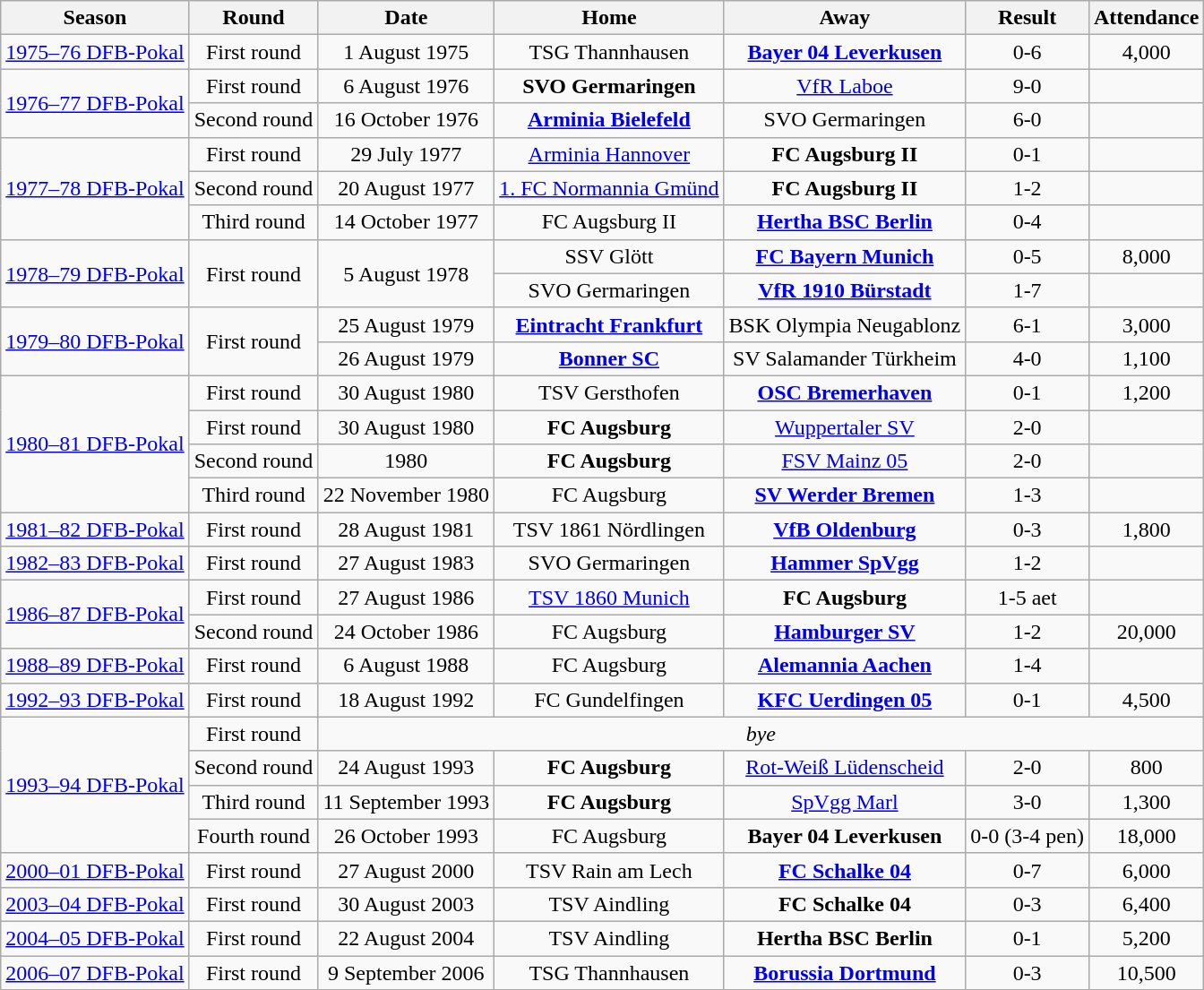<table class="wikitable">
<tr>
<th>Season</th>
<th>Round</th>
<th>Date</th>
<th>Home</th>
<th>Away</th>
<th>Result</th>
<th>Attendance</th>
</tr>
<tr align="center">
<td><a href='#'>1975–76 DFB-Pokal</a></td>
<td>First round</td>
<td>1 August 1975</td>
<td>TSG Thannhausen</td>
<td><strong><a href='#'>Bayer 04 Leverkusen</a></strong></td>
<td>0-6</td>
<td>4,000 </td>
</tr>
<tr align="center">
<td rowspan=2><a href='#'>1976–77 DFB-Pokal</a></td>
<td>First round</td>
<td>6 August 1976</td>
<td><strong>SVO Germaringen</strong></td>
<td><a href='#'>VfR Laboe</a></td>
<td>9-0</td>
<td></td>
</tr>
<tr align="center">
<td>Second round</td>
<td>16 October 1976</td>
<td><strong><a href='#'>Arminia Bielefeld</a></strong></td>
<td>SVO Germaringen</td>
<td>6-0</td>
<td></td>
</tr>
<tr align="center">
<td rowspan=3><a href='#'>1977–78 DFB-Pokal</a></td>
<td>First round</td>
<td>29 July 1977</td>
<td><a href='#'>Arminia Hannover</a></td>
<td><strong>FC Augsburg II</strong></td>
<td>0-1</td>
<td></td>
</tr>
<tr align="center">
<td>Second round</td>
<td>20 August 1977</td>
<td><a href='#'>1. FC Normannia Gmünd</a></td>
<td><strong>FC Augsburg II</strong></td>
<td>1-2</td>
<td></td>
</tr>
<tr align="center">
<td>Third round</td>
<td>14 October 1977</td>
<td>FC Augsburg II</td>
<td><strong><a href='#'>Hertha BSC Berlin</a></strong></td>
<td>0-4</td>
<td></td>
</tr>
<tr align="center">
<td rowspan=2><a href='#'>1978–79 DFB-Pokal</a></td>
<td rowspan=2>First round</td>
<td rowspan=2>5 August 1978</td>
<td>SSV Glött</td>
<td><strong><a href='#'>FC Bayern Munich</a></strong></td>
<td>0-5</td>
<td>8,000 </td>
</tr>
<tr align="center">
<td>SVO Germaringen</td>
<td><strong><a href='#'>VfR 1910 Bürstadt</a></strong></td>
<td>1-7</td>
<td></td>
</tr>
<tr align="center">
<td rowspan=2><a href='#'>1979–80 DFB-Pokal</a></td>
<td rowspan=2>First round</td>
<td>25 August 1979</td>
<td><strong><a href='#'>Eintracht Frankfurt</a></strong></td>
<td>BSK Olympia Neugablonz</td>
<td>6-1</td>
<td>3,000 </td>
</tr>
<tr align="center">
<td>26 August 1979</td>
<td><strong><a href='#'>Bonner SC</a></strong></td>
<td>SV Salamander Türkheim</td>
<td>4-0</td>
<td>1,100 </td>
</tr>
<tr align="center">
<td rowspan=4><a href='#'>1980–81 DFB-Pokal</a></td>
<td>First round</td>
<td>30 August 1980</td>
<td>TSV Gersthofen</td>
<td><strong><a href='#'>OSC Bremerhaven</a></strong></td>
<td>0-1</td>
<td>1,200 </td>
</tr>
<tr align="center">
<td>First round</td>
<td>30 August 1980</td>
<td><strong>FC Augsburg</strong></td>
<td><a href='#'>Wuppertaler SV</a></td>
<td>2-0</td>
<td></td>
</tr>
<tr align="center">
<td>Second round</td>
<td>1980</td>
<td><strong>FC Augsburg</strong></td>
<td><a href='#'>FSV Mainz 05</a></td>
<td>2-0</td>
<td></td>
</tr>
<tr align="center">
<td>Third round</td>
<td>22 November 1980</td>
<td>FC Augsburg</td>
<td><strong><a href='#'>SV Werder Bremen</a></strong></td>
<td>1-3</td>
<td></td>
</tr>
<tr align="center">
<td><a href='#'>1981–82 DFB-Pokal</a></td>
<td>First round</td>
<td>28 August 1981</td>
<td>TSV 1861 Nördlingen</td>
<td><strong><a href='#'>VfB Oldenburg</a></strong></td>
<td>0-3</td>
<td>1,800 </td>
</tr>
<tr align="center">
<td><a href='#'>1982–83 DFB-Pokal</a></td>
<td>First round</td>
<td>27 August 1983</td>
<td>SVO Germaringen</td>
<td><strong><a href='#'>Hammer SpVgg</a></strong></td>
<td>1-2</td>
<td></td>
</tr>
<tr align="center">
<td rowspan=2><a href='#'>1986–87 DFB-Pokal</a></td>
<td>First round</td>
<td>27 August 1986</td>
<td><a href='#'>TSV 1860 Munich</a></td>
<td><strong>FC Augsburg</strong></td>
<td>1-5 aet</td>
<td></td>
</tr>
<tr align="center">
<td>Second round</td>
<td>24 October 1986</td>
<td>FC Augsburg</td>
<td><strong><a href='#'>Hamburger SV</a></strong></td>
<td>1-2</td>
<td>20,000 </td>
</tr>
<tr align="center">
<td><a href='#'>1988–89 DFB-Pokal</a></td>
<td>First round</td>
<td>6 August 1988</td>
<td>FC Augsburg</td>
<td><strong><a href='#'>Alemannia Aachen</a></strong></td>
<td>1-4</td>
<td></td>
</tr>
<tr align="center">
<td><a href='#'>1992–93 DFB-Pokal</a></td>
<td>First round</td>
<td>18 August 1992</td>
<td>FC Gundelfingen</td>
<td><strong><a href='#'>KFC Uerdingen 05</a></strong></td>
<td>0-1</td>
<td>4,500</td>
</tr>
<tr align="center">
<td rowspan=4><a href='#'>1993–94 DFB-Pokal</a></td>
<td>First round</td>
<td colspan=5><em>bye</em></td>
</tr>
<tr align="center">
<td>Second round</td>
<td>24 August 1993</td>
<td><strong>FC Augsburg</strong></td>
<td><a href='#'>Rot-Weiß Lüdenscheid</a></td>
<td>2-0</td>
<td>800 </td>
</tr>
<tr align="center">
<td>Third round</td>
<td>11 September 1993</td>
<td><strong>FC Augsburg</strong></td>
<td><a href='#'>SpVgg Marl</a></td>
<td>3-0</td>
<td>1,300 </td>
</tr>
<tr align="center">
<td>Fourth round</td>
<td>26 October 1993</td>
<td>FC Augsburg</td>
<td><strong>Bayer 04 Leverkusen</strong></td>
<td>0-0 (3-4 pen)</td>
<td>18,000 </td>
</tr>
<tr align="center">
<td><a href='#'>2000–01 DFB-Pokal</a></td>
<td>First round</td>
<td>27 August 2000</td>
<td>TSV Rain am Lech</td>
<td><strong><a href='#'>FC Schalke 04</a></strong></td>
<td>0-7</td>
<td>6,000</td>
</tr>
<tr align="center">
<td><a href='#'>2003–04 DFB-Pokal</a></td>
<td>First round</td>
<td>30 August 2003</td>
<td>TSV Aindling</td>
<td><strong>FC Schalke 04</strong></td>
<td>0-3</td>
<td>6,400</td>
</tr>
<tr align="center">
<td><a href='#'>2004–05 DFB-Pokal</a></td>
<td>First round</td>
<td>22 August 2004</td>
<td>TSV Aindling</td>
<td><strong>Hertha BSC Berlin</strong></td>
<td>0-1</td>
<td>5,200</td>
</tr>
<tr align="center">
<td><a href='#'>2006–07 DFB-Pokal</a></td>
<td>First round</td>
<td>9 September 2006</td>
<td>TSG Thannhausen</td>
<td><strong><a href='#'>Borussia Dortmund</a></strong></td>
<td>0-3</td>
<td>10,500</td>
</tr>
</table>
